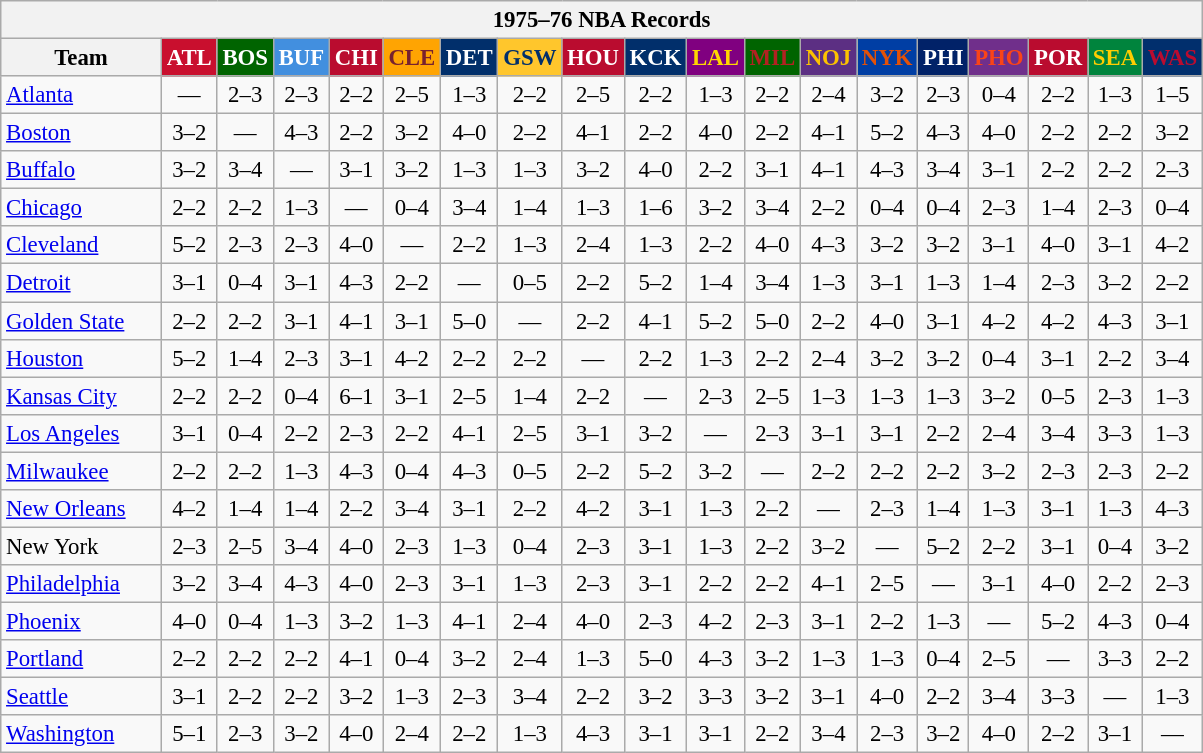<table class="wikitable" style="font-size:95%; text-align:center;">
<tr>
<th colspan=19>1975–76 NBA Records</th>
</tr>
<tr>
<th width=100>Team</th>
<th style="background:#C90F2E;color:#FFFFFF;width=35">ATL</th>
<th style="background:#006400;color:#FFFFFF;width=35">BOS</th>
<th style="background:#428FDF;color:#FFFFFF;width=35">BUF</th>
<th style="background:#BA0C2F;color:#FFFFFF;width=35">CHI</th>
<th style="background:#FFA402;color:#77222F;width=35">CLE</th>
<th style="background:#012F6B;color:#FFFFFF;width=35">DET</th>
<th style="background:#FFC62C;color:#012F6B;width=35">GSW</th>
<th style="background:#BA0C2F;color:#FFFFFF;width=35">HOU</th>
<th style="background:#012F6B;color:#FFFFFF;width=35">KCK</th>
<th style="background:#800080;color:#FFD700;width=35">LAL</th>
<th style="background:#006400;color:#B22222;width=35">MIL</th>
<th style="background:#5C2F83;color:#FCC200;width=35">NOJ</th>
<th style="background:#003EA4;color:#E35208;width=35">NYK</th>
<th style="background:#012268;color:#FFFFFF;width=35">PHI</th>
<th style="background:#702F8B;color:#FA4417;width=35">PHO</th>
<th style="background:#BA0C2F;color:#FFFFFF;width=35">POR</th>
<th style="background:#00843D;color:#FFCD01;width=35">SEA</th>
<th style="background:#012F6D;color:#BA0C2F;width=35">WAS</th>
</tr>
<tr>
<td style="text-align:left;"><a href='#'>Atlanta</a></td>
<td>—</td>
<td>2–3</td>
<td>2–3</td>
<td>2–2</td>
<td>2–5</td>
<td>1–3</td>
<td>2–2</td>
<td>2–5</td>
<td>2–2</td>
<td>1–3</td>
<td>2–2</td>
<td>2–4</td>
<td>3–2</td>
<td>2–3</td>
<td>0–4</td>
<td>2–2</td>
<td>1–3</td>
<td>1–5</td>
</tr>
<tr>
<td style="text-align:left;"><a href='#'>Boston</a></td>
<td>3–2</td>
<td>—</td>
<td>4–3</td>
<td>2–2</td>
<td>3–2</td>
<td>4–0</td>
<td>2–2</td>
<td>4–1</td>
<td>2–2</td>
<td>4–0</td>
<td>2–2</td>
<td>4–1</td>
<td>5–2</td>
<td>4–3</td>
<td>4–0</td>
<td>2–2</td>
<td>2–2</td>
<td>3–2</td>
</tr>
<tr>
<td style="text-align:left;"><a href='#'>Buffalo</a></td>
<td>3–2</td>
<td>3–4</td>
<td>—</td>
<td>3–1</td>
<td>3–2</td>
<td>1–3</td>
<td>1–3</td>
<td>3–2</td>
<td>4–0</td>
<td>2–2</td>
<td>3–1</td>
<td>4–1</td>
<td>4–3</td>
<td>3–4</td>
<td>3–1</td>
<td>2–2</td>
<td>2–2</td>
<td>2–3</td>
</tr>
<tr>
<td style="text-align:left;"><a href='#'>Chicago</a></td>
<td>2–2</td>
<td>2–2</td>
<td>1–3</td>
<td>—</td>
<td>0–4</td>
<td>3–4</td>
<td>1–4</td>
<td>1–3</td>
<td>1–6</td>
<td>3–2</td>
<td>3–4</td>
<td>2–2</td>
<td>0–4</td>
<td>0–4</td>
<td>2–3</td>
<td>1–4</td>
<td>2–3</td>
<td>0–4</td>
</tr>
<tr>
<td style="text-align:left;"><a href='#'>Cleveland</a></td>
<td>5–2</td>
<td>2–3</td>
<td>2–3</td>
<td>4–0</td>
<td>—</td>
<td>2–2</td>
<td>1–3</td>
<td>2–4</td>
<td>1–3</td>
<td>2–2</td>
<td>4–0</td>
<td>4–3</td>
<td>3–2</td>
<td>3–2</td>
<td>3–1</td>
<td>4–0</td>
<td>3–1</td>
<td>4–2</td>
</tr>
<tr>
<td style="text-align:left;"><a href='#'>Detroit</a></td>
<td>3–1</td>
<td>0–4</td>
<td>3–1</td>
<td>4–3</td>
<td>2–2</td>
<td>—</td>
<td>0–5</td>
<td>2–2</td>
<td>5–2</td>
<td>1–4</td>
<td>3–4</td>
<td>1–3</td>
<td>3–1</td>
<td>1–3</td>
<td>1–4</td>
<td>2–3</td>
<td>3–2</td>
<td>2–2</td>
</tr>
<tr>
<td style="text-align:left;"><a href='#'>Golden State</a></td>
<td>2–2</td>
<td>2–2</td>
<td>3–1</td>
<td>4–1</td>
<td>3–1</td>
<td>5–0</td>
<td>—</td>
<td>2–2</td>
<td>4–1</td>
<td>5–2</td>
<td>5–0</td>
<td>2–2</td>
<td>4–0</td>
<td>3–1</td>
<td>4–2</td>
<td>4–2</td>
<td>4–3</td>
<td>3–1</td>
</tr>
<tr>
<td style="text-align:left;"><a href='#'>Houston</a></td>
<td>5–2</td>
<td>1–4</td>
<td>2–3</td>
<td>3–1</td>
<td>4–2</td>
<td>2–2</td>
<td>2–2</td>
<td>—</td>
<td>2–2</td>
<td>1–3</td>
<td>2–2</td>
<td>2–4</td>
<td>3–2</td>
<td>3–2</td>
<td>0–4</td>
<td>3–1</td>
<td>2–2</td>
<td>3–4</td>
</tr>
<tr>
<td style="text-align:left;"><a href='#'>Kansas City</a></td>
<td>2–2</td>
<td>2–2</td>
<td>0–4</td>
<td>6–1</td>
<td>3–1</td>
<td>2–5</td>
<td>1–4</td>
<td>2–2</td>
<td>—</td>
<td>2–3</td>
<td>2–5</td>
<td>1–3</td>
<td>1–3</td>
<td>1–3</td>
<td>3–2</td>
<td>0–5</td>
<td>2–3</td>
<td>1–3</td>
</tr>
<tr>
<td style="text-align:left;"><a href='#'>Los Angeles</a></td>
<td>3–1</td>
<td>0–4</td>
<td>2–2</td>
<td>2–3</td>
<td>2–2</td>
<td>4–1</td>
<td>2–5</td>
<td>3–1</td>
<td>3–2</td>
<td>—</td>
<td>2–3</td>
<td>3–1</td>
<td>3–1</td>
<td>2–2</td>
<td>2–4</td>
<td>3–4</td>
<td>3–3</td>
<td>1–3</td>
</tr>
<tr>
<td style="text-align:left;"><a href='#'>Milwaukee</a></td>
<td>2–2</td>
<td>2–2</td>
<td>1–3</td>
<td>4–3</td>
<td>0–4</td>
<td>4–3</td>
<td>0–5</td>
<td>2–2</td>
<td>5–2</td>
<td>3–2</td>
<td>—</td>
<td>2–2</td>
<td>2–2</td>
<td>2–2</td>
<td>3–2</td>
<td>2–3</td>
<td>2–3</td>
<td>2–2</td>
</tr>
<tr>
<td style="text-align:left;"><a href='#'>New Orleans</a></td>
<td>4–2</td>
<td>1–4</td>
<td>1–4</td>
<td>2–2</td>
<td>3–4</td>
<td>3–1</td>
<td>2–2</td>
<td>4–2</td>
<td>3–1</td>
<td>1–3</td>
<td>2–2</td>
<td>—</td>
<td>2–3</td>
<td>1–4</td>
<td>1–3</td>
<td>3–1</td>
<td>1–3</td>
<td>4–3</td>
</tr>
<tr>
<td style="text-align:left;">New York</td>
<td>2–3</td>
<td>2–5</td>
<td>3–4</td>
<td>4–0</td>
<td>2–3</td>
<td>1–3</td>
<td>0–4</td>
<td>2–3</td>
<td>3–1</td>
<td>1–3</td>
<td>2–2</td>
<td>3–2</td>
<td>—</td>
<td>5–2</td>
<td>2–2</td>
<td>3–1</td>
<td>0–4</td>
<td>3–2</td>
</tr>
<tr>
<td style="text-align:left;"><a href='#'>Philadelphia</a></td>
<td>3–2</td>
<td>3–4</td>
<td>4–3</td>
<td>4–0</td>
<td>2–3</td>
<td>3–1</td>
<td>1–3</td>
<td>2–3</td>
<td>3–1</td>
<td>2–2</td>
<td>2–2</td>
<td>4–1</td>
<td>2–5</td>
<td>—</td>
<td>3–1</td>
<td>4–0</td>
<td>2–2</td>
<td>2–3</td>
</tr>
<tr>
<td style="text-align:left;"><a href='#'>Phoenix</a></td>
<td>4–0</td>
<td>0–4</td>
<td>1–3</td>
<td>3–2</td>
<td>1–3</td>
<td>4–1</td>
<td>2–4</td>
<td>4–0</td>
<td>2–3</td>
<td>4–2</td>
<td>2–3</td>
<td>3–1</td>
<td>2–2</td>
<td>1–3</td>
<td>—</td>
<td>5–2</td>
<td>4–3</td>
<td>0–4</td>
</tr>
<tr>
<td style="text-align:left;"><a href='#'>Portland</a></td>
<td>2–2</td>
<td>2–2</td>
<td>2–2</td>
<td>4–1</td>
<td>0–4</td>
<td>3–2</td>
<td>2–4</td>
<td>1–3</td>
<td>5–0</td>
<td>4–3</td>
<td>3–2</td>
<td>1–3</td>
<td>1–3</td>
<td>0–4</td>
<td>2–5</td>
<td>—</td>
<td>3–3</td>
<td>2–2</td>
</tr>
<tr>
<td style="text-align:left;"><a href='#'>Seattle</a></td>
<td>3–1</td>
<td>2–2</td>
<td>2–2</td>
<td>3–2</td>
<td>1–3</td>
<td>2–3</td>
<td>3–4</td>
<td>2–2</td>
<td>3–2</td>
<td>3–3</td>
<td>3–2</td>
<td>3–1</td>
<td>4–0</td>
<td>2–2</td>
<td>3–4</td>
<td>3–3</td>
<td>—</td>
<td>1–3</td>
</tr>
<tr>
<td style="text-align:left;"><a href='#'>Washington</a></td>
<td>5–1</td>
<td>2–3</td>
<td>3–2</td>
<td>4–0</td>
<td>2–4</td>
<td>2–2</td>
<td>1–3</td>
<td>4–3</td>
<td>3–1</td>
<td>3–1</td>
<td>2–2</td>
<td>3–4</td>
<td>2–3</td>
<td>3–2</td>
<td>4–0</td>
<td>2–2</td>
<td>3–1</td>
<td>—</td>
</tr>
</table>
